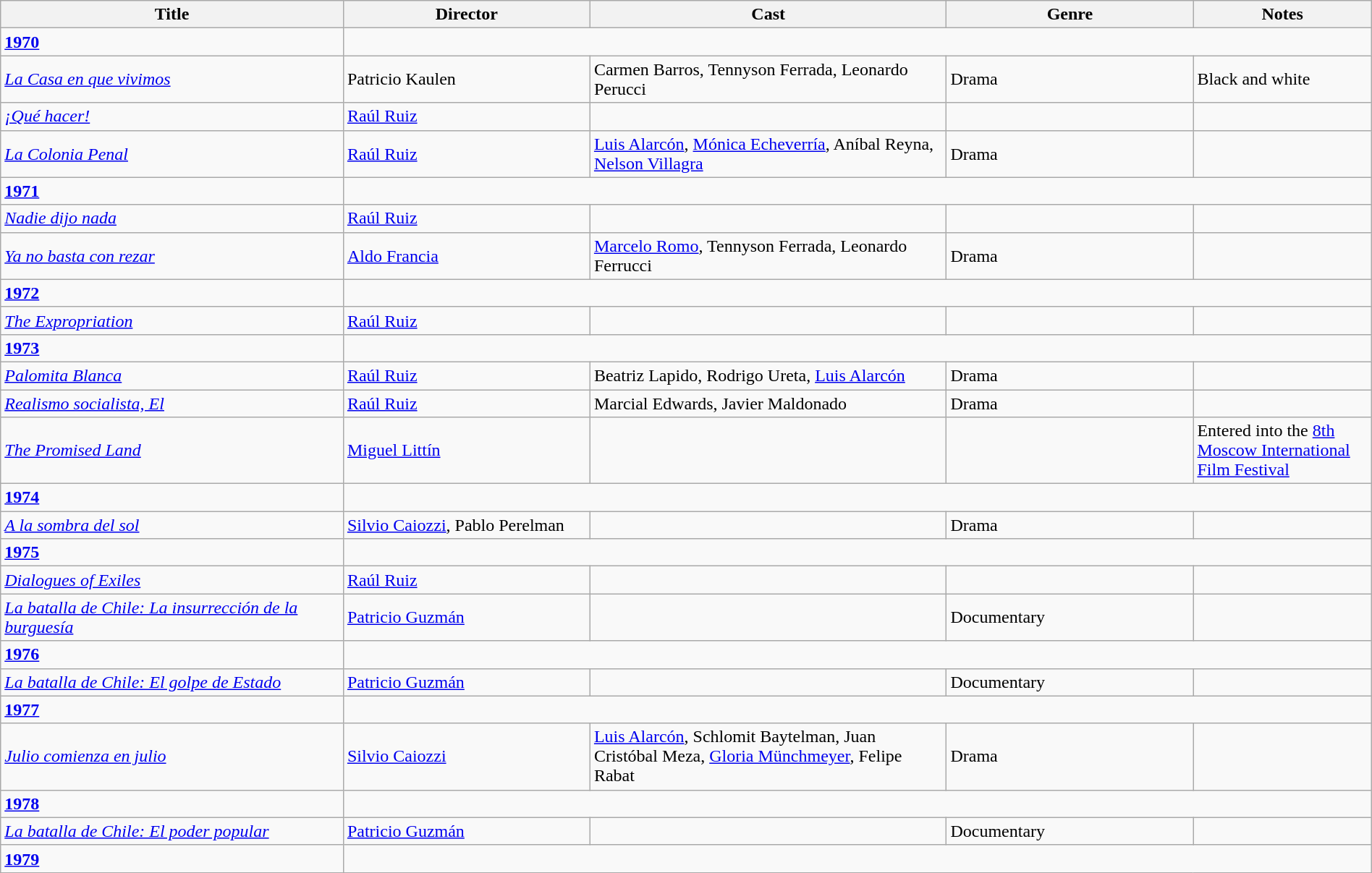<table class="wikitable" width= "100%">
<tr>
<th width=25%>Title</th>
<th width=18%>Director</th>
<th width=26%>Cast</th>
<th width=18%>Genre</th>
<th width=13%>Notes</th>
</tr>
<tr>
<td><strong><a href='#'>1970</a></strong></td>
</tr>
<tr>
<td><em><a href='#'>La Casa en que vivimos</a> </em></td>
<td>Patricio Kaulen</td>
<td>Carmen Barros, Tennyson Ferrada, Leonardo Perucci</td>
<td>Drama</td>
<td>Black and white</td>
</tr>
<tr>
<td><em><a href='#'>¡Qué hacer!</a></em></td>
<td><a href='#'>Raúl Ruiz</a></td>
<td></td>
<td></td>
<td></td>
</tr>
<tr>
<td><em><a href='#'>La Colonia Penal</a> </em></td>
<td><a href='#'>Raúl Ruiz</a></td>
<td><a href='#'>Luis Alarcón</a>, <a href='#'>Mónica Echeverría</a>, Aníbal Reyna, <a href='#'>Nelson Villagra</a></td>
<td>Drama</td>
<td></td>
</tr>
<tr>
<td><strong><a href='#'>1971</a></strong></td>
</tr>
<tr>
<td><em><a href='#'>Nadie dijo nada</a></em></td>
<td><a href='#'>Raúl Ruiz</a></td>
<td></td>
<td></td>
<td></td>
</tr>
<tr>
<td><em><a href='#'>Ya no basta con rezar</a></em></td>
<td><a href='#'>Aldo Francia</a></td>
<td><a href='#'>Marcelo Romo</a>, Tennyson Ferrada, Leonardo Ferrucci</td>
<td>Drama</td>
<td></td>
</tr>
<tr>
<td><strong><a href='#'>1972</a></strong></td>
</tr>
<tr>
<td><em><a href='#'>The Expropriation</a></em></td>
<td><a href='#'>Raúl Ruiz</a></td>
<td></td>
<td></td>
<td></td>
</tr>
<tr>
<td><strong><a href='#'>1973</a></strong></td>
</tr>
<tr>
<td><em><a href='#'>Palomita Blanca</a></em></td>
<td><a href='#'>Raúl Ruiz</a></td>
<td>Beatriz Lapido, Rodrigo Ureta, <a href='#'>Luis Alarcón</a></td>
<td>Drama</td>
<td></td>
</tr>
<tr>
<td><em><a href='#'>Realismo socialista, El</a></em></td>
<td><a href='#'>Raúl Ruiz</a></td>
<td>Marcial Edwards, Javier Maldonado</td>
<td>Drama</td>
<td></td>
</tr>
<tr>
<td><em><a href='#'>The Promised Land</a></em></td>
<td><a href='#'>Miguel Littín</a></td>
<td></td>
<td></td>
<td>Entered into the <a href='#'>8th Moscow International Film Festival</a></td>
</tr>
<tr>
<td><strong><a href='#'>1974</a></strong></td>
</tr>
<tr>
<td><em><a href='#'>A la sombra del sol</a> </em></td>
<td><a href='#'>Silvio Caiozzi</a>, Pablo Perelman</td>
<td></td>
<td>Drama</td>
<td></td>
</tr>
<tr>
<td><strong><a href='#'>1975</a></strong></td>
</tr>
<tr>
<td><em><a href='#'>Dialogues of Exiles</a></em></td>
<td><a href='#'>Raúl Ruiz</a></td>
<td></td>
<td></td>
<td></td>
</tr>
<tr>
<td><em><a href='#'>La batalla de Chile: La insurrección de la burguesía</a></em></td>
<td><a href='#'>Patricio Guzmán</a></td>
<td></td>
<td>Documentary</td>
<td></td>
</tr>
<tr>
<td><strong><a href='#'>1976</a></strong></td>
</tr>
<tr>
<td><em><a href='#'>La batalla de Chile: El golpe de Estado</a></em></td>
<td><a href='#'>Patricio Guzmán</a></td>
<td></td>
<td>Documentary</td>
<td></td>
</tr>
<tr>
<td><strong><a href='#'>1977</a></strong></td>
</tr>
<tr>
<td><em><a href='#'>Julio comienza en julio</a></em></td>
<td><a href='#'>Silvio Caiozzi</a></td>
<td><a href='#'>Luis Alarcón</a>, Schlomit Baytelman, Juan Cristóbal Meza, <a href='#'>Gloria Münchmeyer</a>, Felipe Rabat</td>
<td>Drama</td>
<td></td>
</tr>
<tr>
<td><strong><a href='#'>1978</a></strong></td>
</tr>
<tr>
<td><em><a href='#'>La batalla de Chile: El poder popular</a></em></td>
<td><a href='#'>Patricio Guzmán</a></td>
<td></td>
<td>Documentary</td>
<td></td>
</tr>
<tr>
<td><strong><a href='#'>1979</a></strong></td>
</tr>
<tr>
</tr>
</table>
